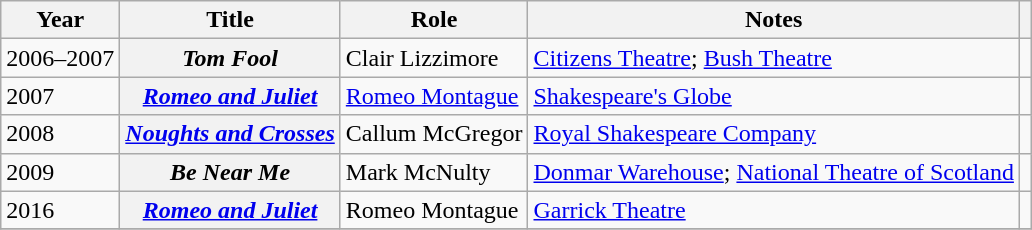<table class="wikitable plainrowheaders sortable">
<tr>
<th scope="col">Year</th>
<th scope="col">Title</th>
<th scope="col">Role</th>
<th scope="col" class="unsortable">Notes</th>
<th scope="col" class="unsortable"></th>
</tr>
<tr>
<td>2006–2007</td>
<th scope="row"><em>Tom Fool</em></th>
<td>Clair Lizzimore</td>
<td><a href='#'>Citizens Theatre</a>; <a href='#'>Bush Theatre</a></td>
<td style="text-align:center;"></td>
</tr>
<tr>
<td>2007</td>
<th scope="row"><em><a href='#'>Romeo and Juliet</a></em></th>
<td><a href='#'>Romeo Montague</a></td>
<td><a href='#'>Shakespeare's Globe</a></td>
<td style="text-align:center;"></td>
</tr>
<tr>
<td>2008</td>
<th scope="row"><em><a href='#'>Noughts and Crosses</a></em></th>
<td>Callum McGregor</td>
<td><a href='#'>Royal Shakespeare Company</a></td>
<td style="text-align:center;"></td>
</tr>
<tr>
<td>2009</td>
<th scope="row"><em>Be Near Me</em></th>
<td>Mark McNulty</td>
<td><a href='#'>Donmar Warehouse</a>; <a href='#'>National Theatre of Scotland</a></td>
<td style="text-align:center;"></td>
</tr>
<tr>
<td>2016</td>
<th scope="row"><em><a href='#'>Romeo and Juliet</a></em></th>
<td>Romeo Montague</td>
<td><a href='#'>Garrick Theatre</a></td>
<td style="text-align:center;"></td>
</tr>
<tr>
</tr>
</table>
